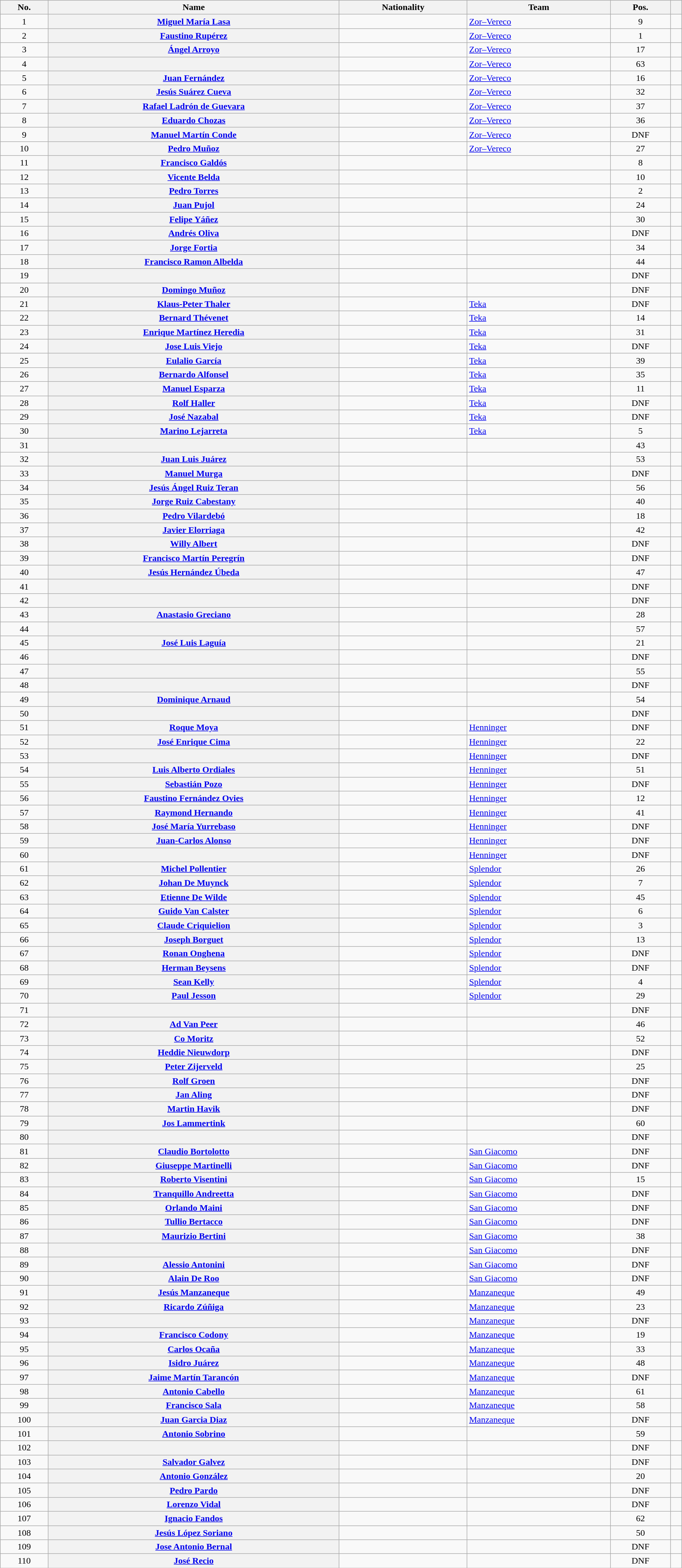<table class="wikitable plainrowheaders sortable" style="width:97%">
<tr>
<th scope="col">No.</th>
<th scope="col">Name</th>
<th scope="col">Nationality</th>
<th scope="col">Team</th>
<th scope="col" data-sort-type="number">Pos.</th>
<th scope="col" class="unsortable"></th>
</tr>
<tr>
<td style="text-align:center;">1</td>
<th scope="row"><a href='#'>Miguel María Lasa</a></th>
<td></td>
<td><a href='#'>Zor–Vereco</a></td>
<td style="text-align:center;">9</td>
<td style="text-align:center;"></td>
</tr>
<tr>
<td style="text-align:center;">2</td>
<th scope="row"><a href='#'>Faustino Rupérez</a></th>
<td></td>
<td><a href='#'>Zor–Vereco</a></td>
<td style="text-align:center;">1</td>
<td style="text-align:center;"></td>
</tr>
<tr>
<td style="text-align:center;">3</td>
<th scope="row"><a href='#'>Ángel Arroyo</a></th>
<td></td>
<td><a href='#'>Zor–Vereco</a></td>
<td style="text-align:center;">17</td>
<td style="text-align:center;"></td>
</tr>
<tr>
<td style="text-align:center;">4</td>
<th scope="row"></th>
<td></td>
<td><a href='#'>Zor–Vereco</a></td>
<td style="text-align:center;">63</td>
<td style="text-align:center;"></td>
</tr>
<tr>
<td style="text-align:center;">5</td>
<th scope="row"><a href='#'>Juan Fernández</a></th>
<td></td>
<td><a href='#'>Zor–Vereco</a></td>
<td style="text-align:center;">16</td>
<td style="text-align:center;"></td>
</tr>
<tr>
<td style="text-align:center;">6</td>
<th scope="row"><a href='#'>Jesús Suárez Cueva</a></th>
<td></td>
<td><a href='#'>Zor–Vereco</a></td>
<td style="text-align:center;">32</td>
<td style="text-align:center;"></td>
</tr>
<tr>
<td style="text-align:center;">7</td>
<th scope="row"><a href='#'>Rafael Ladrón de Guevara</a></th>
<td></td>
<td><a href='#'>Zor–Vereco</a></td>
<td style="text-align:center;">37</td>
<td style="text-align:center;"></td>
</tr>
<tr>
<td style="text-align:center;">8</td>
<th scope="row"><a href='#'>Eduardo Chozas</a></th>
<td></td>
<td><a href='#'>Zor–Vereco</a></td>
<td style="text-align:center;">36</td>
<td style="text-align:center;"></td>
</tr>
<tr>
<td style="text-align:center;">9</td>
<th scope="row"><a href='#'>Manuel Martín Conde</a></th>
<td></td>
<td><a href='#'>Zor–Vereco</a></td>
<td style="text-align:center;" data-sort-value="64">DNF</td>
<td style="text-align:center;"></td>
</tr>
<tr>
<td style="text-align:center;">10</td>
<th scope="row"><a href='#'>Pedro Muñoz</a></th>
<td></td>
<td><a href='#'>Zor–Vereco</a></td>
<td style="text-align:center;">27</td>
<td style="text-align:center;"></td>
</tr>
<tr>
<td style="text-align:center;">11</td>
<th scope="row"><a href='#'>Francisco Galdós</a></th>
<td></td>
<td></td>
<td style="text-align:center;">8</td>
<td style="text-align:center;"></td>
</tr>
<tr>
<td style="text-align:center;">12</td>
<th scope="row"><a href='#'>Vicente Belda</a></th>
<td></td>
<td></td>
<td style="text-align:center;">10</td>
<td style="text-align:center;"></td>
</tr>
<tr>
<td style="text-align:center;">13</td>
<th scope="row"><a href='#'>Pedro Torres</a></th>
<td></td>
<td></td>
<td style="text-align:center;">2</td>
<td style="text-align:center;"></td>
</tr>
<tr>
<td style="text-align:center;">14</td>
<th scope="row"><a href='#'>Juan Pujol</a></th>
<td></td>
<td></td>
<td style="text-align:center;">24</td>
<td style="text-align:center;"></td>
</tr>
<tr>
<td style="text-align:center;">15</td>
<th scope="row"><a href='#'>Felipe Yáñez</a></th>
<td></td>
<td></td>
<td style="text-align:center;">30</td>
<td style="text-align:center;"></td>
</tr>
<tr>
<td style="text-align:center;">16</td>
<th scope="row"><a href='#'>Andrés Oliva</a></th>
<td></td>
<td></td>
<td style="text-align:center;" data-sort-value="64">DNF</td>
<td style="text-align:center;"></td>
</tr>
<tr>
<td style="text-align:center;">17</td>
<th scope="row"><a href='#'>Jorge Fortia</a></th>
<td></td>
<td></td>
<td style="text-align:center;">34</td>
<td style="text-align:center;"></td>
</tr>
<tr>
<td style="text-align:center;">18</td>
<th scope="row"><a href='#'>Francisco Ramon Albelda</a></th>
<td></td>
<td></td>
<td style="text-align:center;">44</td>
<td style="text-align:center;"></td>
</tr>
<tr>
<td style="text-align:center;">19</td>
<th scope="row"></th>
<td></td>
<td></td>
<td style="text-align:center;" data-sort-value="64">DNF</td>
<td style="text-align:center;"></td>
</tr>
<tr>
<td style="text-align:center;">20</td>
<th scope="row"><a href='#'>Domingo Muñoz</a></th>
<td></td>
<td></td>
<td style="text-align:center;" data-sort-value="64">DNF</td>
<td style="text-align:center;"></td>
</tr>
<tr>
<td style="text-align:center;">21</td>
<th scope="row"><a href='#'>Klaus-Peter Thaler</a></th>
<td></td>
<td><a href='#'>Teka</a></td>
<td style="text-align:center;" data-sort-value="64">DNF</td>
<td style="text-align:center;"></td>
</tr>
<tr>
<td style="text-align:center;">22</td>
<th scope="row"><a href='#'>Bernard Thévenet</a></th>
<td></td>
<td><a href='#'>Teka</a></td>
<td style="text-align:center;">14</td>
<td style="text-align:center;"></td>
</tr>
<tr>
<td style="text-align:center;">23</td>
<th scope="row"><a href='#'>Enrique Martínez Heredia</a></th>
<td></td>
<td><a href='#'>Teka</a></td>
<td style="text-align:center;">31</td>
<td style="text-align:center;"></td>
</tr>
<tr>
<td style="text-align:center;">24</td>
<th scope="row"><a href='#'>Jose Luis Viejo</a></th>
<td></td>
<td><a href='#'>Teka</a></td>
<td style="text-align:center;" data-sort-value="64">DNF</td>
<td style="text-align:center;"></td>
</tr>
<tr>
<td style="text-align:center;">25</td>
<th scope="row"><a href='#'>Eulalio García</a></th>
<td></td>
<td><a href='#'>Teka</a></td>
<td style="text-align:center;">39</td>
<td style="text-align:center;"></td>
</tr>
<tr>
<td style="text-align:center;">26</td>
<th scope="row"><a href='#'>Bernardo Alfonsel</a></th>
<td></td>
<td><a href='#'>Teka</a></td>
<td style="text-align:center;">35</td>
<td style="text-align:center;"></td>
</tr>
<tr>
<td style="text-align:center;">27</td>
<th scope="row"><a href='#'>Manuel Esparza</a></th>
<td></td>
<td><a href='#'>Teka</a></td>
<td style="text-align:center;">11</td>
<td style="text-align:center;"></td>
</tr>
<tr>
<td style="text-align:center;">28</td>
<th scope="row"><a href='#'>Rolf Haller</a></th>
<td></td>
<td><a href='#'>Teka</a></td>
<td style="text-align:center;" data-sort-value="64">DNF</td>
<td style="text-align:center;"></td>
</tr>
<tr>
<td style="text-align:center;">29</td>
<th scope="row"><a href='#'>José Nazabal</a></th>
<td></td>
<td><a href='#'>Teka</a></td>
<td style="text-align:center;" data-sort-value="64">DNF</td>
<td style="text-align:center;"></td>
</tr>
<tr>
<td style="text-align:center;">30</td>
<th scope="row"><a href='#'>Marino Lejarreta</a></th>
<td></td>
<td><a href='#'>Teka</a></td>
<td style="text-align:center;">5</td>
<td style="text-align:center;"></td>
</tr>
<tr>
<td style="text-align:center;">31</td>
<th scope="row"></th>
<td></td>
<td></td>
<td style="text-align:center;">43</td>
<td style="text-align:center;"></td>
</tr>
<tr>
<td style="text-align:center;">32</td>
<th scope="row"><a href='#'>Juan Luis Juárez</a></th>
<td></td>
<td></td>
<td style="text-align:center;">53</td>
<td style="text-align:center;"></td>
</tr>
<tr>
<td style="text-align:center;">33</td>
<th scope="row"><a href='#'>Manuel Murga</a></th>
<td></td>
<td></td>
<td style="text-align:center;" data-sort-value="64">DNF</td>
<td style="text-align:center;"></td>
</tr>
<tr>
<td style="text-align:center;">34</td>
<th scope="row"><a href='#'>Jesús Ángel Ruiz Teran</a></th>
<td></td>
<td></td>
<td style="text-align:center;">56</td>
<td style="text-align:center;"></td>
</tr>
<tr>
<td style="text-align:center;">35</td>
<th scope="row"><a href='#'>Jorge Ruiz Cabestany</a></th>
<td></td>
<td></td>
<td style="text-align:center;">40</td>
<td style="text-align:center;"></td>
</tr>
<tr>
<td style="text-align:center;">36</td>
<th scope="row"><a href='#'>Pedro Vilardebó</a></th>
<td></td>
<td></td>
<td style="text-align:center;">18</td>
<td style="text-align:center;"></td>
</tr>
<tr>
<td style="text-align:center;">37</td>
<th scope="row"><a href='#'>Javier Elorriaga</a></th>
<td></td>
<td></td>
<td style="text-align:center;">42</td>
<td style="text-align:center;"></td>
</tr>
<tr>
<td style="text-align:center;">38</td>
<th scope="row"><a href='#'>Willy Albert</a></th>
<td></td>
<td></td>
<td style="text-align:center;" data-sort-value="64">DNF</td>
<td style="text-align:center;"></td>
</tr>
<tr>
<td style="text-align:center;">39</td>
<th scope="row"><a href='#'>Francisco Martín Peregrín</a></th>
<td></td>
<td></td>
<td style="text-align:center;" data-sort-value="64">DNF</td>
<td style="text-align:center;"></td>
</tr>
<tr>
<td style="text-align:center;">40</td>
<th scope="row"><a href='#'>Jesús Hernández Úbeda</a></th>
<td></td>
<td></td>
<td style="text-align:center;">47</td>
<td style="text-align:center;"></td>
</tr>
<tr>
<td style="text-align:center;">41</td>
<th scope="row"></th>
<td></td>
<td></td>
<td style="text-align:center;" data-sort-value="64">DNF</td>
<td style="text-align:center;"></td>
</tr>
<tr>
<td style="text-align:center;">42</td>
<th scope="row"></th>
<td></td>
<td></td>
<td style="text-align:center;" data-sort-value="64">DNF</td>
<td style="text-align:center;"></td>
</tr>
<tr>
<td style="text-align:center;">43</td>
<th scope="row"><a href='#'>Anastasio Greciano</a></th>
<td></td>
<td></td>
<td style="text-align:center;">28</td>
<td style="text-align:center;"></td>
</tr>
<tr>
<td style="text-align:center;">44</td>
<th scope="row"></th>
<td></td>
<td></td>
<td style="text-align:center;">57</td>
<td style="text-align:center;"></td>
</tr>
<tr>
<td style="text-align:center;">45</td>
<th scope="row"><a href='#'>José Luis Laguía</a></th>
<td></td>
<td></td>
<td style="text-align:center;">21</td>
<td style="text-align:center;"></td>
</tr>
<tr>
<td style="text-align:center;">46</td>
<th scope="row"></th>
<td></td>
<td></td>
<td style="text-align:center;" data-sort-value="64">DNF</td>
<td style="text-align:center;"></td>
</tr>
<tr>
<td style="text-align:center;">47</td>
<th scope="row"></th>
<td></td>
<td></td>
<td style="text-align:center;">55</td>
<td style="text-align:center;"></td>
</tr>
<tr>
<td style="text-align:center;">48</td>
<th scope="row"></th>
<td></td>
<td></td>
<td style="text-align:center;" data-sort-value="64">DNF</td>
<td style="text-align:center;"></td>
</tr>
<tr>
<td style="text-align:center;">49</td>
<th scope="row"><a href='#'>Dominique Arnaud</a></th>
<td></td>
<td></td>
<td style="text-align:center;">54</td>
<td style="text-align:center;"></td>
</tr>
<tr>
<td style="text-align:center;">50</td>
<th scope="row"></th>
<td></td>
<td></td>
<td style="text-align:center;" data-sort-value="64">DNF</td>
<td style="text-align:center;"></td>
</tr>
<tr>
<td style="text-align:center;">51</td>
<th scope="row"><a href='#'>Roque Moya</a></th>
<td></td>
<td><a href='#'>Henninger</a></td>
<td style="text-align:center;" data-sort-value="64">DNF</td>
<td style="text-align:center;"></td>
</tr>
<tr>
<td style="text-align:center;">52</td>
<th scope="row"><a href='#'>José Enrique Cima</a></th>
<td></td>
<td><a href='#'>Henninger</a></td>
<td style="text-align:center;">22</td>
<td style="text-align:center;"></td>
</tr>
<tr>
<td style="text-align:center;">53</td>
<th scope="row"></th>
<td></td>
<td><a href='#'>Henninger</a></td>
<td style="text-align:center;" data-sort-value="64">DNF</td>
<td style="text-align:center;"></td>
</tr>
<tr>
<td style="text-align:center;">54</td>
<th scope="row"><a href='#'>Luis Alberto Ordiales</a></th>
<td></td>
<td><a href='#'>Henninger</a></td>
<td style="text-align:center;">51</td>
<td style="text-align:center;"></td>
</tr>
<tr>
<td style="text-align:center;">55</td>
<th scope="row"><a href='#'>Sebastián Pozo</a></th>
<td></td>
<td><a href='#'>Henninger</a></td>
<td style="text-align:center;" data-sort-value="64">DNF</td>
<td style="text-align:center;"></td>
</tr>
<tr>
<td style="text-align:center;">56</td>
<th scope="row"><a href='#'>Faustino Fernández Ovies</a></th>
<td></td>
<td><a href='#'>Henninger</a></td>
<td style="text-align:center;">12</td>
<td style="text-align:center;"></td>
</tr>
<tr>
<td style="text-align:center;">57</td>
<th scope="row"><a href='#'>Raymond Hernando</a></th>
<td></td>
<td><a href='#'>Henninger</a></td>
<td style="text-align:center;">41</td>
<td style="text-align:center;"></td>
</tr>
<tr>
<td style="text-align:center;">58</td>
<th scope="row"><a href='#'>José María Yurrebaso</a></th>
<td></td>
<td><a href='#'>Henninger</a></td>
<td style="text-align:center;" data-sort-value="64">DNF</td>
<td style="text-align:center;"></td>
</tr>
<tr>
<td style="text-align:center;">59</td>
<th scope="row"><a href='#'>Juan-Carlos Alonso</a></th>
<td></td>
<td><a href='#'>Henninger</a></td>
<td style="text-align:center;" data-sort-value="64">DNF</td>
<td style="text-align:center;"></td>
</tr>
<tr>
<td style="text-align:center;">60</td>
<th scope="row"></th>
<td></td>
<td><a href='#'>Henninger</a></td>
<td style="text-align:center;" data-sort-value="64">DNF</td>
<td style="text-align:center;"></td>
</tr>
<tr>
<td style="text-align:center;">61</td>
<th scope="row"><a href='#'>Michel Pollentier</a></th>
<td></td>
<td><a href='#'>Splendor</a></td>
<td style="text-align:center;">26</td>
<td style="text-align:center;"></td>
</tr>
<tr>
<td style="text-align:center;">62</td>
<th scope="row"><a href='#'>Johan De Muynck</a></th>
<td></td>
<td><a href='#'>Splendor</a></td>
<td style="text-align:center;">7</td>
<td style="text-align:center;"></td>
</tr>
<tr>
<td style="text-align:center;">63</td>
<th scope="row"><a href='#'>Etienne De Wilde</a></th>
<td></td>
<td><a href='#'>Splendor</a></td>
<td style="text-align:center;">45</td>
<td style="text-align:center;"></td>
</tr>
<tr>
<td style="text-align:center;">64</td>
<th scope="row"><a href='#'>Guido Van Calster</a></th>
<td></td>
<td><a href='#'>Splendor</a></td>
<td style="text-align:center;">6</td>
<td style="text-align:center;"></td>
</tr>
<tr>
<td style="text-align:center;">65</td>
<th scope="row"><a href='#'>Claude Criquielion</a></th>
<td></td>
<td><a href='#'>Splendor</a></td>
<td style="text-align:center;">3</td>
<td style="text-align:center;"></td>
</tr>
<tr>
<td style="text-align:center;">66</td>
<th scope="row"><a href='#'>Joseph Borguet</a></th>
<td></td>
<td><a href='#'>Splendor</a></td>
<td style="text-align:center;">13</td>
<td style="text-align:center;"></td>
</tr>
<tr>
<td style="text-align:center;">67</td>
<th scope="row"><a href='#'>Ronan Onghena</a></th>
<td></td>
<td><a href='#'>Splendor</a></td>
<td style="text-align:center;" data-sort-value="64">DNF</td>
<td style="text-align:center;"></td>
</tr>
<tr>
<td style="text-align:center;">68</td>
<th scope="row"><a href='#'>Herman Beysens</a></th>
<td></td>
<td><a href='#'>Splendor</a></td>
<td style="text-align:center;" data-sort-value="64">DNF</td>
<td style="text-align:center;"></td>
</tr>
<tr>
<td style="text-align:center;">69</td>
<th scope="row"><a href='#'>Sean Kelly</a></th>
<td></td>
<td><a href='#'>Splendor</a></td>
<td style="text-align:center;">4</td>
<td style="text-align:center;"></td>
</tr>
<tr>
<td style="text-align:center;">70</td>
<th scope="row"><a href='#'>Paul Jesson</a></th>
<td></td>
<td><a href='#'>Splendor</a></td>
<td style="text-align:center;">29</td>
<td style="text-align:center;"></td>
</tr>
<tr>
<td style="text-align:center;">71</td>
<th scope="row"></th>
<td></td>
<td></td>
<td style="text-align:center;" data-sort-value="64">DNF</td>
<td style="text-align:center;"></td>
</tr>
<tr>
<td style="text-align:center;">72</td>
<th scope="row"><a href='#'>Ad Van Peer</a></th>
<td></td>
<td></td>
<td style="text-align:center;">46</td>
<td style="text-align:center;"></td>
</tr>
<tr>
<td style="text-align:center;">73</td>
<th scope="row"><a href='#'>Co Moritz</a></th>
<td></td>
<td></td>
<td style="text-align:center;">52</td>
<td style="text-align:center;"></td>
</tr>
<tr>
<td style="text-align:center;">74</td>
<th scope="row"><a href='#'>Heddie Nieuwdorp</a></th>
<td></td>
<td></td>
<td style="text-align:center;" data-sort-value="64">DNF</td>
<td style="text-align:center;"></td>
</tr>
<tr>
<td style="text-align:center;">75</td>
<th scope="row"><a href='#'>Peter Zijerveld</a></th>
<td></td>
<td></td>
<td style="text-align:center;">25</td>
<td style="text-align:center;"></td>
</tr>
<tr>
<td style="text-align:center;">76</td>
<th scope="row"><a href='#'>Rolf Groen</a></th>
<td></td>
<td></td>
<td style="text-align:center;" data-sort-value="64">DNF</td>
<td style="text-align:center;"></td>
</tr>
<tr>
<td style="text-align:center;">77</td>
<th scope="row"><a href='#'>Jan Aling</a></th>
<td></td>
<td></td>
<td style="text-align:center;" data-sort-value="64">DNF</td>
<td style="text-align:center;"></td>
</tr>
<tr>
<td style="text-align:center;">78</td>
<th scope="row"><a href='#'>Martin Havik</a></th>
<td></td>
<td></td>
<td style="text-align:center;" data-sort-value="64">DNF</td>
<td style="text-align:center;"></td>
</tr>
<tr>
<td style="text-align:center;">79</td>
<th scope="row"><a href='#'>Jos Lammertink</a></th>
<td></td>
<td></td>
<td style="text-align:center;">60</td>
<td style="text-align:center;"></td>
</tr>
<tr>
<td style="text-align:center;">80</td>
<th scope="row"></th>
<td></td>
<td></td>
<td style="text-align:center;" data-sort-value="64">DNF</td>
<td style="text-align:center;"></td>
</tr>
<tr>
<td style="text-align:center;">81</td>
<th scope="row"><a href='#'>Claudio Bortolotto</a></th>
<td></td>
<td><a href='#'>San Giacomo</a></td>
<td style="text-align:center;" data-sort-value="64">DNF</td>
<td style="text-align:center;"></td>
</tr>
<tr>
<td style="text-align:center;">82</td>
<th scope="row"><a href='#'>Giuseppe Martinelli</a></th>
<td></td>
<td><a href='#'>San Giacomo</a></td>
<td style="text-align:center;" data-sort-value="64">DNF</td>
<td style="text-align:center;"></td>
</tr>
<tr>
<td style="text-align:center;">83</td>
<th scope="row"><a href='#'>Roberto Visentini</a></th>
<td></td>
<td><a href='#'>San Giacomo</a></td>
<td style="text-align:center;">15</td>
<td style="text-align:center;"></td>
</tr>
<tr>
<td style="text-align:center;">84</td>
<th scope="row"><a href='#'>Tranquillo Andreetta</a></th>
<td></td>
<td><a href='#'>San Giacomo</a></td>
<td style="text-align:center;" data-sort-value="64">DNF</td>
<td style="text-align:center;"></td>
</tr>
<tr>
<td style="text-align:center;">85</td>
<th scope="row"><a href='#'>Orlando Maini</a></th>
<td></td>
<td><a href='#'>San Giacomo</a></td>
<td style="text-align:center;" data-sort-value="64">DNF</td>
<td style="text-align:center;"></td>
</tr>
<tr>
<td style="text-align:center;">86</td>
<th scope="row"><a href='#'>Tullio Bertacco</a></th>
<td></td>
<td><a href='#'>San Giacomo</a></td>
<td style="text-align:center;" data-sort-value="64">DNF</td>
<td style="text-align:center;"></td>
</tr>
<tr>
<td style="text-align:center;">87</td>
<th scope="row"><a href='#'>Maurizio Bertini</a></th>
<td></td>
<td><a href='#'>San Giacomo</a></td>
<td style="text-align:center;">38</td>
<td style="text-align:center;"></td>
</tr>
<tr>
<td style="text-align:center;">88</td>
<th scope="row"></th>
<td></td>
<td><a href='#'>San Giacomo</a></td>
<td style="text-align:center;" data-sort-value="64">DNF</td>
<td style="text-align:center;"></td>
</tr>
<tr>
<td style="text-align:center;">89</td>
<th scope="row"><a href='#'>Alessio Antonini</a></th>
<td></td>
<td><a href='#'>San Giacomo</a></td>
<td style="text-align:center;" data-sort-value="64">DNF</td>
<td style="text-align:center;"></td>
</tr>
<tr>
<td style="text-align:center;">90</td>
<th scope="row"><a href='#'>Alain De Roo</a></th>
<td></td>
<td><a href='#'>San Giacomo</a></td>
<td style="text-align:center;" data-sort-value="64">DNF</td>
<td style="text-align:center;"></td>
</tr>
<tr>
<td style="text-align:center;">91</td>
<th scope="row"><a href='#'>Jesús Manzaneque</a></th>
<td></td>
<td><a href='#'>Manzaneque</a></td>
<td style="text-align:center;">49</td>
<td style="text-align:center;"></td>
</tr>
<tr>
<td style="text-align:center;">92</td>
<th scope="row"><a href='#'>Ricardo Zúñiga</a></th>
<td></td>
<td><a href='#'>Manzaneque</a></td>
<td style="text-align:center;">23</td>
<td style="text-align:center;"></td>
</tr>
<tr>
<td style="text-align:center;">93</td>
<th scope="row"></th>
<td></td>
<td><a href='#'>Manzaneque</a></td>
<td style="text-align:center;" data-sort-value="64">DNF</td>
<td style="text-align:center;"></td>
</tr>
<tr>
<td style="text-align:center;">94</td>
<th scope="row"><a href='#'>Francisco Codony</a></th>
<td></td>
<td><a href='#'>Manzaneque</a></td>
<td style="text-align:center;">19</td>
<td style="text-align:center;"></td>
</tr>
<tr>
<td style="text-align:center;">95</td>
<th scope="row"><a href='#'>Carlos Ocaña</a></th>
<td></td>
<td><a href='#'>Manzaneque</a></td>
<td style="text-align:center;">33</td>
<td style="text-align:center;"></td>
</tr>
<tr>
<td style="text-align:center;">96</td>
<th scope="row"><a href='#'>Isidro Juárez</a></th>
<td></td>
<td><a href='#'>Manzaneque</a></td>
<td style="text-align:center;">48</td>
<td style="text-align:center;"></td>
</tr>
<tr>
<td style="text-align:center;">97</td>
<th scope="row"><a href='#'>Jaime Martín Tarancón</a></th>
<td></td>
<td><a href='#'>Manzaneque</a></td>
<td style="text-align:center;" data-sort-value="64">DNF</td>
<td style="text-align:center;"></td>
</tr>
<tr>
<td style="text-align:center;">98</td>
<th scope="row"><a href='#'>Antonio Cabello</a></th>
<td></td>
<td><a href='#'>Manzaneque</a></td>
<td style="text-align:center;">61</td>
<td style="text-align:center;"></td>
</tr>
<tr>
<td style="text-align:center;">99</td>
<th scope="row"><a href='#'>Francisco Sala</a></th>
<td></td>
<td><a href='#'>Manzaneque</a></td>
<td style="text-align:center;">58</td>
<td style="text-align:center;"></td>
</tr>
<tr>
<td style="text-align:center;">100</td>
<th scope="row"><a href='#'>Juan Garcia Diaz</a></th>
<td></td>
<td><a href='#'>Manzaneque</a></td>
<td style="text-align:center;" data-sort-value="64">DNF</td>
<td style="text-align:center;"></td>
</tr>
<tr>
<td style="text-align:center;">101</td>
<th scope="row"><a href='#'>Antonio Sobrino</a></th>
<td></td>
<td></td>
<td style="text-align:center;">59</td>
<td style="text-align:center;"></td>
</tr>
<tr>
<td style="text-align:center;">102</td>
<th scope="row"></th>
<td></td>
<td></td>
<td style="text-align:center;" data-sort-value="64">DNF</td>
<td style="text-align:center;"></td>
</tr>
<tr>
<td style="text-align:center;">103</td>
<th scope="row"><a href='#'>Salvador Galvez</a></th>
<td></td>
<td></td>
<td style="text-align:center;" data-sort-value="64">DNF</td>
<td style="text-align:center;"></td>
</tr>
<tr>
<td style="text-align:center;">104</td>
<th scope="row"><a href='#'>Antonio González</a></th>
<td></td>
<td></td>
<td style="text-align:center;">20</td>
<td style="text-align:center;"></td>
</tr>
<tr>
<td style="text-align:center;">105</td>
<th scope="row"><a href='#'>Pedro Pardo</a></th>
<td></td>
<td></td>
<td style="text-align:center;" data-sort-value="64">DNF</td>
<td style="text-align:center;"></td>
</tr>
<tr>
<td style="text-align:center;">106</td>
<th scope="row"><a href='#'>Lorenzo Vidal</a></th>
<td></td>
<td></td>
<td style="text-align:center;" data-sort-value="64">DNF</td>
<td style="text-align:center;"></td>
</tr>
<tr>
<td style="text-align:center;">107</td>
<th scope="row"><a href='#'>Ignacio Fandos</a></th>
<td></td>
<td></td>
<td style="text-align:center;">62</td>
<td style="text-align:center;"></td>
</tr>
<tr>
<td style="text-align:center;">108</td>
<th scope="row"><a href='#'>Jesús López Soriano</a></th>
<td></td>
<td></td>
<td style="text-align:center;">50</td>
<td style="text-align:center;"></td>
</tr>
<tr>
<td style="text-align:center;">109</td>
<th scope="row"><a href='#'>Jose Antonio Bernal</a></th>
<td></td>
<td></td>
<td style="text-align:center;" data-sort-value="64">DNF</td>
<td style="text-align:center;"></td>
</tr>
<tr>
<td style="text-align:center;">110</td>
<th scope="row"><a href='#'>José Recio</a></th>
<td></td>
<td></td>
<td style="text-align:center;" data-sort-value="64">DNF</td>
<td style="text-align:center;"></td>
</tr>
</table>
